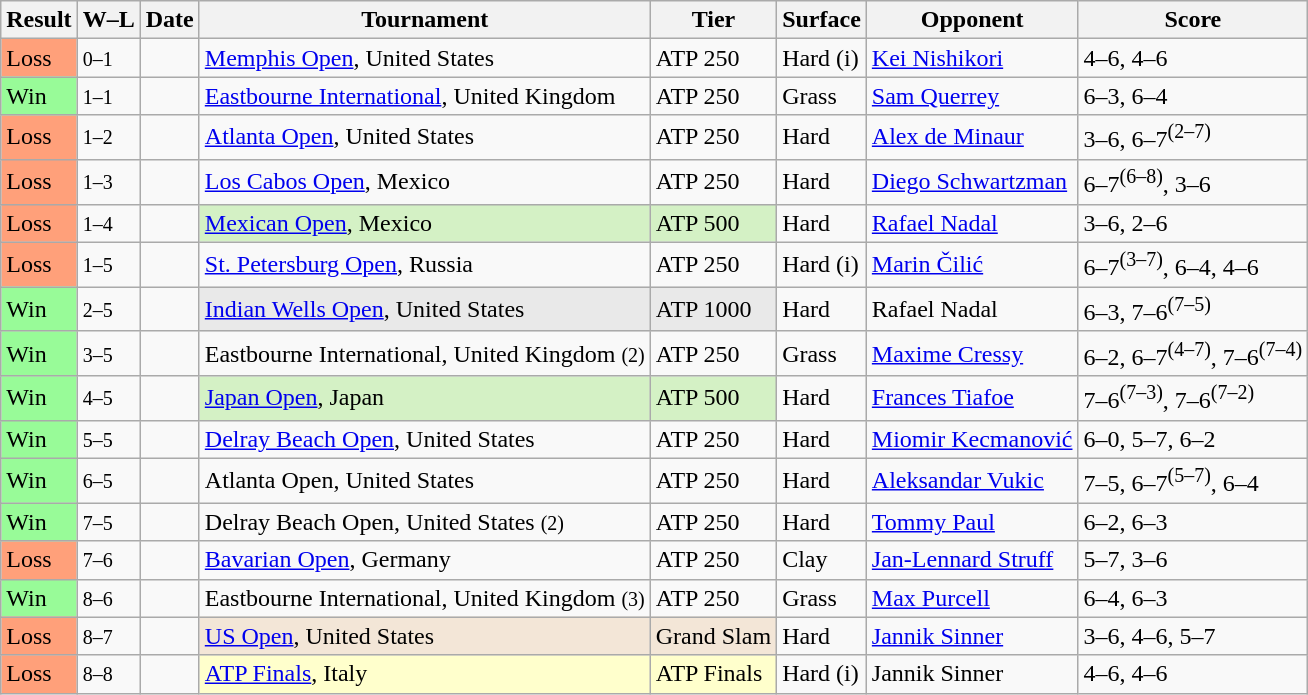<table class="sortable wikitable">
<tr>
<th>Result</th>
<th class="unsortable">W–L</th>
<th>Date</th>
<th>Tournament</th>
<th>Tier</th>
<th>Surface</th>
<th>Opponent</th>
<th class="unsortable">Score</th>
</tr>
<tr>
<td bgcolor=ffa07a>Loss</td>
<td><small>0–1</small></td>
<td><a href='#'></a></td>
<td><a href='#'>Memphis Open</a>, United States</td>
<td>ATP 250</td>
<td>Hard (i)</td>
<td> <a href='#'>Kei Nishikori</a></td>
<td>4–6, 4–6</td>
</tr>
<tr>
<td bgcolor=98fb98>Win</td>
<td><small>1–1</small></td>
<td><a href='#'></a></td>
<td><a href='#'>Eastbourne International</a>, United Kingdom</td>
<td>ATP 250</td>
<td>Grass</td>
<td> <a href='#'>Sam Querrey</a></td>
<td>6–3, 6–4</td>
</tr>
<tr>
<td bgcolor=ffa07a>Loss</td>
<td><small>1–2</small></td>
<td><a href='#'></a></td>
<td><a href='#'>Atlanta Open</a>, United States</td>
<td>ATP 250</td>
<td>Hard</td>
<td> <a href='#'>Alex de Minaur</a></td>
<td>3–6, 6–7<sup>(2–7)</sup></td>
</tr>
<tr>
<td bgcolor=ffa07a>Loss</td>
<td><small>1–3</small></td>
<td><a href='#'></a></td>
<td><a href='#'>Los Cabos Open</a>, Mexico</td>
<td>ATP 250</td>
<td>Hard</td>
<td> <a href='#'>Diego Schwartzman</a></td>
<td>6–7<sup>(6–8)</sup>, 3–6</td>
</tr>
<tr>
<td bgcolor=ffa07a>Loss</td>
<td><small>1–4</small></td>
<td><a href='#'></a></td>
<td bgcolor=d4f1c5><a href='#'>Mexican Open</a>, Mexico</td>
<td bgcolor=d4f1c5>ATP 500</td>
<td>Hard</td>
<td> <a href='#'>Rafael Nadal</a></td>
<td>3–6, 2–6</td>
</tr>
<tr>
<td bgcolor=ffa07a>Loss</td>
<td><small>1–5</small></td>
<td><a href='#'></a></td>
<td><a href='#'>St. Petersburg Open</a>, Russia</td>
<td>ATP 250</td>
<td>Hard (i)</td>
<td> <a href='#'>Marin Čilić</a></td>
<td>6–7<sup>(3–7)</sup>, 6–4, 4–6</td>
</tr>
<tr>
<td bgcolor=98fb98>Win</td>
<td><small>2–5</small></td>
<td><a href='#'></a></td>
<td bgcolor=e9e9e9><a href='#'>Indian Wells Open</a>, United States</td>
<td bgcolor=e9e9e9>ATP 1000</td>
<td>Hard</td>
<td> Rafael Nadal</td>
<td>6–3, 7–6<sup>(7–5)</sup></td>
</tr>
<tr>
<td bgcolor=98fb98>Win</td>
<td><small>3–5</small></td>
<td><a href='#'></a></td>
<td>Eastbourne International, United Kingdom <small>(2)</small></td>
<td>ATP 250</td>
<td>Grass</td>
<td> <a href='#'>Maxime Cressy</a></td>
<td>6–2, 6–7<sup>(4–7)</sup>, 7–6<sup>(7–4)</sup></td>
</tr>
<tr>
<td bgcolor=98fb98>Win</td>
<td><small>4–5</small></td>
<td><a href='#'></a></td>
<td bgcolor=d4f1c5><a href='#'>Japan Open</a>, Japan</td>
<td bgcolor=d4f1c5>ATP 500</td>
<td>Hard</td>
<td> <a href='#'>Frances Tiafoe</a></td>
<td>7–6<sup>(7–3)</sup>, 7–6<sup>(7–2)</sup></td>
</tr>
<tr>
<td bgcolor=98fb98>Win</td>
<td><small>5–5</small></td>
<td><a href='#'></a></td>
<td><a href='#'>Delray Beach Open</a>, United States</td>
<td>ATP 250</td>
<td>Hard</td>
<td> <a href='#'>Miomir Kecmanović</a></td>
<td>6–0, 5–7, 6–2</td>
</tr>
<tr>
<td bgcolor=98fb98>Win</td>
<td><small>6–5</small></td>
<td><a href='#'></a></td>
<td>Atlanta Open, United States</td>
<td>ATP 250</td>
<td>Hard</td>
<td> <a href='#'>Aleksandar Vukic</a></td>
<td>7–5, 6–7<sup>(5–7)</sup>, 6–4</td>
</tr>
<tr>
<td bgcolor=98fb98>Win</td>
<td><small>7–5</small></td>
<td><a href='#'></a></td>
<td>Delray Beach Open, United States <small>(2)</small></td>
<td>ATP 250</td>
<td>Hard</td>
<td> <a href='#'>Tommy Paul</a></td>
<td>6–2, 6–3</td>
</tr>
<tr>
<td bgcolor=ffa07a>Loss</td>
<td><small>7–6</small></td>
<td><a href='#'></a></td>
<td><a href='#'>Bavarian Open</a>, Germany</td>
<td>ATP 250</td>
<td>Clay</td>
<td> <a href='#'>Jan-Lennard Struff</a></td>
<td>5–7, 3–6</td>
</tr>
<tr>
<td bgcolor=98fb98>Win</td>
<td><small>8–6</small></td>
<td><a href='#'></a></td>
<td>Eastbourne International, United Kingdom <small>(3)</small></td>
<td>ATP 250</td>
<td>Grass</td>
<td> <a href='#'>Max Purcell</a></td>
<td>6–4, 6–3</td>
</tr>
<tr>
<td bgcolor=ffa07a>Loss</td>
<td><small>8–7</small></td>
<td><a href='#'></a></td>
<td bgcolor=f3e6d7><a href='#'>US Open</a>, United States</td>
<td bgcolor=f3e6d7>Grand Slam</td>
<td>Hard</td>
<td> <a href='#'>Jannik Sinner</a></td>
<td>3–6, 4–6, 5–7</td>
</tr>
<tr>
<td bgcolor=ffa07a>Loss</td>
<td><small>8–8</small></td>
<td><a href='#'></a></td>
<td bgcolor=ffffcc><a href='#'>ATP Finals</a>, Italy</td>
<td bgcolor=ffffcc>ATP Finals</td>
<td>Hard (i)</td>
<td> Jannik Sinner</td>
<td>4–6, 4–6</td>
</tr>
</table>
